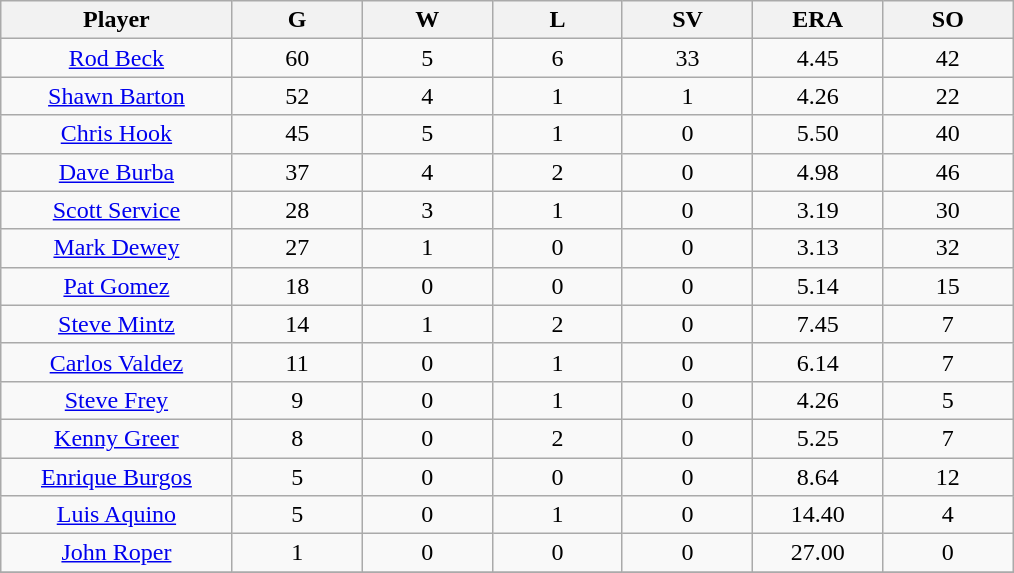<table class="wikitable sortable">
<tr>
<th bgcolor="#DDDDFF" width="16%">Player</th>
<th bgcolor="#DDDDFF" width="9%">G</th>
<th bgcolor="#DDDDFF" width="9%">W</th>
<th bgcolor="#DDDDFF" width="9%">L</th>
<th bgcolor="#DDDDFF" width="9%">SV</th>
<th bgcolor="#DDDDFF" width="9%">ERA</th>
<th bgcolor="#DDDDFF" width="9%">SO</th>
</tr>
<tr align="center">
<td><a href='#'>Rod Beck</a></td>
<td>60</td>
<td>5</td>
<td>6</td>
<td>33</td>
<td>4.45</td>
<td>42</td>
</tr>
<tr align=center>
<td><a href='#'>Shawn Barton</a></td>
<td>52</td>
<td>4</td>
<td>1</td>
<td>1</td>
<td>4.26</td>
<td>22</td>
</tr>
<tr align=center>
<td><a href='#'>Chris Hook</a></td>
<td>45</td>
<td>5</td>
<td>1</td>
<td>0</td>
<td>5.50</td>
<td>40</td>
</tr>
<tr align=center>
<td><a href='#'>Dave Burba</a></td>
<td>37</td>
<td>4</td>
<td>2</td>
<td>0</td>
<td>4.98</td>
<td>46</td>
</tr>
<tr align=center>
<td><a href='#'>Scott Service</a></td>
<td>28</td>
<td>3</td>
<td>1</td>
<td>0</td>
<td>3.19</td>
<td>30</td>
</tr>
<tr align=center>
<td><a href='#'>Mark Dewey</a></td>
<td>27</td>
<td>1</td>
<td>0</td>
<td>0</td>
<td>3.13</td>
<td>32</td>
</tr>
<tr align=center>
<td><a href='#'>Pat Gomez</a></td>
<td>18</td>
<td>0</td>
<td>0</td>
<td>0</td>
<td>5.14</td>
<td>15</td>
</tr>
<tr align=center>
<td><a href='#'>Steve Mintz</a></td>
<td>14</td>
<td>1</td>
<td>2</td>
<td>0</td>
<td>7.45</td>
<td>7</td>
</tr>
<tr align=center>
<td><a href='#'>Carlos Valdez</a></td>
<td>11</td>
<td>0</td>
<td>1</td>
<td>0</td>
<td>6.14</td>
<td>7</td>
</tr>
<tr align=center>
<td><a href='#'>Steve Frey</a></td>
<td>9</td>
<td>0</td>
<td>1</td>
<td>0</td>
<td>4.26</td>
<td>5</td>
</tr>
<tr align=center>
<td><a href='#'>Kenny Greer</a></td>
<td>8</td>
<td>0</td>
<td>2</td>
<td>0</td>
<td>5.25</td>
<td>7</td>
</tr>
<tr align=center>
<td><a href='#'>Enrique Burgos</a></td>
<td>5</td>
<td>0</td>
<td>0</td>
<td>0</td>
<td>8.64</td>
<td>12</td>
</tr>
<tr align=center>
<td><a href='#'>Luis Aquino</a></td>
<td>5</td>
<td>0</td>
<td>1</td>
<td>0</td>
<td>14.40</td>
<td>4</td>
</tr>
<tr align=center>
<td><a href='#'>John Roper</a></td>
<td>1</td>
<td>0</td>
<td>0</td>
<td>0</td>
<td>27.00</td>
<td>0</td>
</tr>
<tr align="center">
</tr>
</table>
